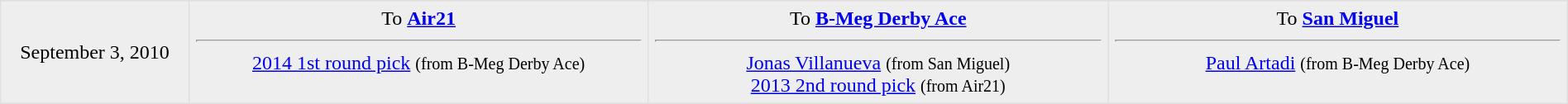<table border=1 style="border-collapse:collapse; text-align: center; width: 100%" bordercolor="#DFDFDF"  cellpadding="5">
<tr>
</tr>
<tr bgcolor="eeeeee">
<td style="width:12%">September 3, 2010</td>
<td style="width:29.3%" valign="top">To <strong><a href='#'>Air21</a></strong><hr><a href='#'>2014 1st round pick</a> <small>(from B-Meg Derby Ace)</small></td>
<td style="width:29.3%" valign="top">To <strong><a href='#'>B-Meg Derby Ace</a></strong><hr><a href='#'>Jonas Villanueva</a> <small>(from San Miguel)</small><br><a href='#'>2013 2nd round pick</a> <small>(from Air21)</small></td>
<td style="width:29.3%" valign="top">To <strong><a href='#'>San Miguel</a></strong><hr><a href='#'>Paul Artadi</a> <small>(from B-Meg Derby Ace)</small></td>
</tr>
</table>
